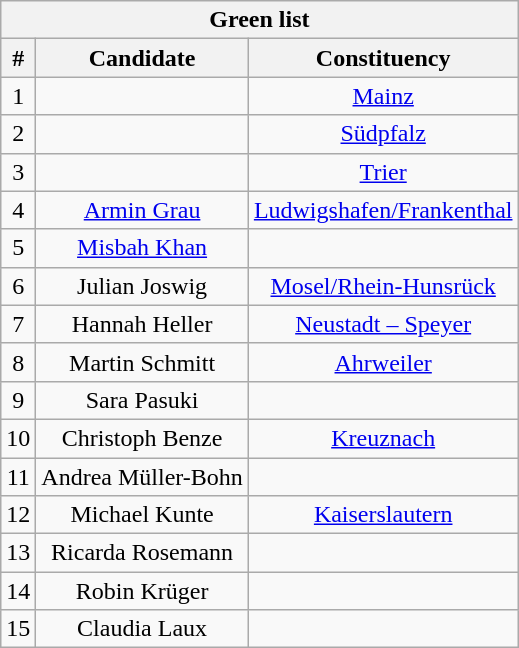<table class="wikitable mw-collapsible mw-collapsed" style="text-align:center">
<tr>
<th colspan=3>Green list</th>
</tr>
<tr>
<th>#</th>
<th>Candidate</th>
<th>Constituency</th>
</tr>
<tr>
<td>1</td>
<td></td>
<td><a href='#'>Mainz</a></td>
</tr>
<tr>
<td>2</td>
<td></td>
<td><a href='#'>Südpfalz</a></td>
</tr>
<tr>
<td>3</td>
<td></td>
<td><a href='#'>Trier</a></td>
</tr>
<tr>
<td>4</td>
<td><a href='#'>Armin Grau</a></td>
<td><a href='#'>Ludwigshafen/Frankenthal</a></td>
</tr>
<tr>
<td>5</td>
<td><a href='#'>Misbah Khan</a></td>
<td></td>
</tr>
<tr>
<td>6</td>
<td>Julian Joswig</td>
<td><a href='#'>Mosel/Rhein-Hunsrück</a></td>
</tr>
<tr>
<td>7</td>
<td>Hannah Heller</td>
<td><a href='#'>Neustadt – Speyer</a></td>
</tr>
<tr>
<td>8</td>
<td>Martin Schmitt</td>
<td><a href='#'>Ahrweiler</a></td>
</tr>
<tr>
<td>9</td>
<td>Sara Pasuki</td>
<td></td>
</tr>
<tr>
<td>10</td>
<td>Christoph Benze</td>
<td><a href='#'>Kreuznach</a></td>
</tr>
<tr>
<td>11</td>
<td>Andrea Müller-Bohn</td>
<td></td>
</tr>
<tr>
<td>12</td>
<td>Michael Kunte</td>
<td><a href='#'>Kaiserslautern</a></td>
</tr>
<tr>
<td>13</td>
<td>Ricarda Rosemann</td>
<td></td>
</tr>
<tr>
<td>14</td>
<td>Robin Krüger</td>
<td></td>
</tr>
<tr>
<td>15</td>
<td>Claudia Laux</td>
<td></td>
</tr>
</table>
